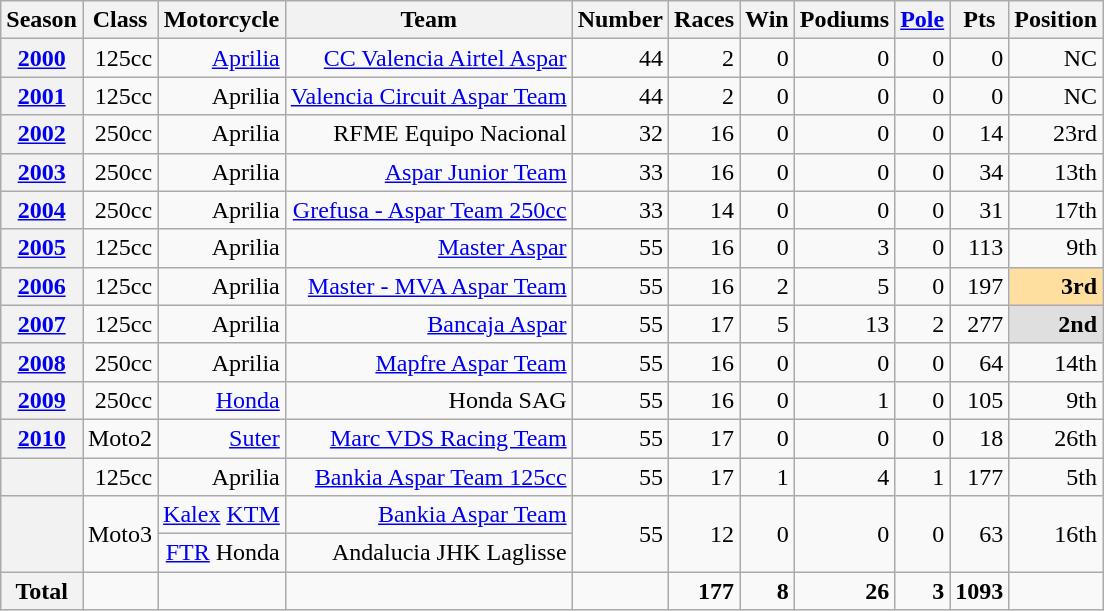<table class="wikitable">
<tr>
<th>Season</th>
<th>Class</th>
<th>Motorcycle</th>
<th>Team</th>
<th>Number</th>
<th>Races</th>
<th>Win</th>
<th>Podiums</th>
<th><a href='#'>Pole</a></th>
<th>Pts</th>
<th>Position</th>
</tr>
<tr align="right">
<th><a href='#'>2000</a></th>
<td>125cc</td>
<td><a href='#'>Aprilia</a></td>
<td><a href='#'>CC Valencia Airtel Aspar</a></td>
<td>44</td>
<td>2</td>
<td>0</td>
<td>0</td>
<td>0</td>
<td>0</td>
<td>NC</td>
</tr>
<tr align="right">
<th><a href='#'>2001</a></th>
<td>125cc</td>
<td>Aprilia</td>
<td><a href='#'>Valencia Circuit Aspar Team</a></td>
<td>44</td>
<td>2</td>
<td>0</td>
<td>0</td>
<td>0</td>
<td>0</td>
<td>NC</td>
</tr>
<tr align="right">
<th><a href='#'>2002</a></th>
<td>250cc</td>
<td>Aprilia</td>
<td>RFME Equipo Nacional</td>
<td>32</td>
<td>16</td>
<td>0</td>
<td>0</td>
<td>0</td>
<td>14</td>
<td>23rd</td>
</tr>
<tr align="right">
<th><a href='#'>2003</a></th>
<td>250cc</td>
<td>Aprilia</td>
<td><a href='#'>Aspar Junior Team</a></td>
<td>33</td>
<td>16</td>
<td>0</td>
<td>0</td>
<td>0</td>
<td>34</td>
<td>13th</td>
</tr>
<tr align="right">
<th><a href='#'>2004</a></th>
<td>250cc</td>
<td>Aprilia</td>
<td><a href='#'>Grefusa - Aspar Team 250cc</a></td>
<td>33</td>
<td>14</td>
<td>0</td>
<td>0</td>
<td>0</td>
<td>31</td>
<td>17th</td>
</tr>
<tr align="right">
<th><a href='#'>2005</a></th>
<td>125cc</td>
<td>Aprilia</td>
<td><a href='#'>Master Aspar</a></td>
<td>55</td>
<td>16</td>
<td>0</td>
<td>3</td>
<td>0</td>
<td>113</td>
<td>9th</td>
</tr>
<tr align="right">
<th><a href='#'>2006</a></th>
<td>125cc</td>
<td>Aprilia</td>
<td><a href='#'>Master - MVA Aspar Team</a></td>
<td>55</td>
<td>16</td>
<td>2</td>
<td>5</td>
<td>0</td>
<td>197</td>
<td style="background:#FFDF9F;"><strong>3rd</strong></td>
</tr>
<tr align="right">
<th><a href='#'>2007</a></th>
<td>125cc</td>
<td>Aprilia</td>
<td><a href='#'>Bancaja Aspar</a></td>
<td>55</td>
<td>17</td>
<td>5</td>
<td>13</td>
<td>2</td>
<td>277</td>
<td style="background:#DFDFDF;"><strong>2nd</strong></td>
</tr>
<tr align="right">
<th><a href='#'>2008</a></th>
<td>250cc</td>
<td>Aprilia</td>
<td><a href='#'>Mapfre Aspar Team</a></td>
<td>55</td>
<td>16</td>
<td>0</td>
<td>0</td>
<td>0</td>
<td>64</td>
<td>14th</td>
</tr>
<tr align="right">
<th><a href='#'>2009</a></th>
<td>250cc</td>
<td><a href='#'>Honda</a></td>
<td>Honda SAG</td>
<td>55</td>
<td>16</td>
<td>0</td>
<td>1</td>
<td>0</td>
<td>105</td>
<td>9th</td>
</tr>
<tr align="right">
<th><a href='#'>2010</a></th>
<td>Moto2</td>
<td><a href='#'>Suter</a></td>
<td><a href='#'>Marc VDS Racing Team</a></td>
<td>55</td>
<td>17</td>
<td>0</td>
<td>0</td>
<td>0</td>
<td>18</td>
<td>26th</td>
</tr>
<tr align="right">
<th></th>
<td>125cc</td>
<td>Aprilia</td>
<td><a href='#'>Bankia Aspar Team 125cc</a></td>
<td>55</td>
<td>17</td>
<td>1</td>
<td>4</td>
<td>1</td>
<td>177</td>
<td>5th</td>
</tr>
<tr align="right">
<th rowspan=2></th>
<td rowspan=2>Moto3</td>
<td><a href='#'>Kalex</a> <a href='#'>KTM</a></td>
<td><a href='#'>Bankia Aspar Team</a></td>
<td rowspan=2>55</td>
<td rowspan=2>12</td>
<td rowspan=2>0</td>
<td rowspan=2>0</td>
<td rowspan=2>0</td>
<td rowspan=2>63</td>
<td rowspan=2>16th</td>
</tr>
<tr align="right">
<td><a href='#'>FTR</a> Honda</td>
<td>Andalucia JHK Laglisse</td>
</tr>
<tr align="right">
<th>Total</th>
<td></td>
<td></td>
<td></td>
<td></td>
<td><strong>177</strong></td>
<td><strong>8</strong></td>
<td><strong>26</strong></td>
<td><strong>3</strong></td>
<td><strong>1093</strong></td>
<td></td>
</tr>
</table>
